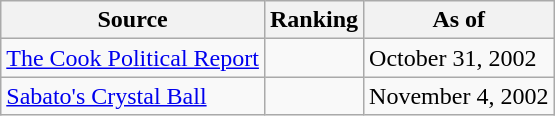<table class="wikitable">
<tr>
<th>Source</th>
<th>Ranking</th>
<th>As of</th>
</tr>
<tr>
<td><a href='#'>The Cook Political Report</a></td>
<td></td>
<td>October 31, 2002</td>
</tr>
<tr>
<td><a href='#'>Sabato's Crystal Ball</a></td>
<td></td>
<td>November 4, 2002</td>
</tr>
</table>
